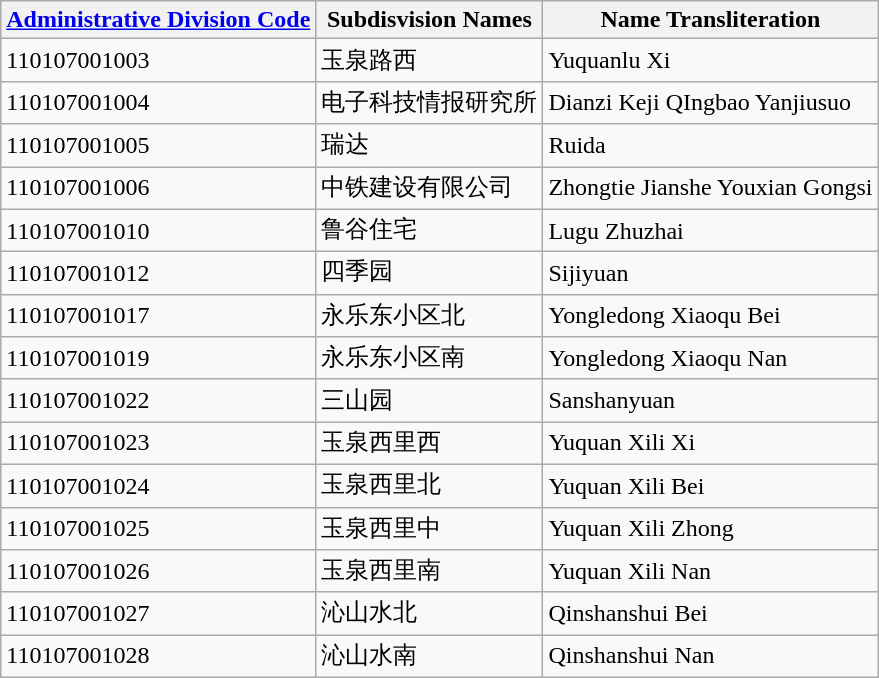<table class="wikitable sortable">
<tr>
<th><a href='#'>Administrative Division Code</a></th>
<th>Subdisvision Names</th>
<th>Name Transliteration</th>
</tr>
<tr>
<td>110107001003</td>
<td>玉泉路西</td>
<td>Yuquanlu Xi</td>
</tr>
<tr>
<td>110107001004</td>
<td>电子科技情报研究所</td>
<td>Dianzi Keji QIngbao Yanjiusuo</td>
</tr>
<tr>
<td>110107001005</td>
<td>瑞达</td>
<td>Ruida</td>
</tr>
<tr>
<td>110107001006</td>
<td>中铁建设有限公司</td>
<td>Zhongtie Jianshe Youxian Gongsi</td>
</tr>
<tr>
<td>110107001010</td>
<td>鲁谷住宅</td>
<td>Lugu Zhuzhai</td>
</tr>
<tr>
<td>110107001012</td>
<td>四季园</td>
<td>Sijiyuan</td>
</tr>
<tr>
<td>110107001017</td>
<td>永乐东小区北</td>
<td>Yongledong Xiaoqu Bei</td>
</tr>
<tr>
<td>110107001019</td>
<td>永乐东小区南</td>
<td>Yongledong Xiaoqu Nan</td>
</tr>
<tr>
<td>110107001022</td>
<td>三山园</td>
<td>Sanshanyuan</td>
</tr>
<tr>
<td>110107001023</td>
<td>玉泉西里西</td>
<td>Yuquan Xili Xi</td>
</tr>
<tr>
<td>110107001024</td>
<td>玉泉西里北</td>
<td>Yuquan Xili Bei</td>
</tr>
<tr>
<td>110107001025</td>
<td>玉泉西里中</td>
<td>Yuquan Xili Zhong</td>
</tr>
<tr>
<td>110107001026</td>
<td>玉泉西里南</td>
<td>Yuquan Xili Nan</td>
</tr>
<tr>
<td>110107001027</td>
<td>沁山水北</td>
<td>Qinshanshui Bei</td>
</tr>
<tr>
<td>110107001028</td>
<td>沁山水南</td>
<td>Qinshanshui Nan</td>
</tr>
</table>
